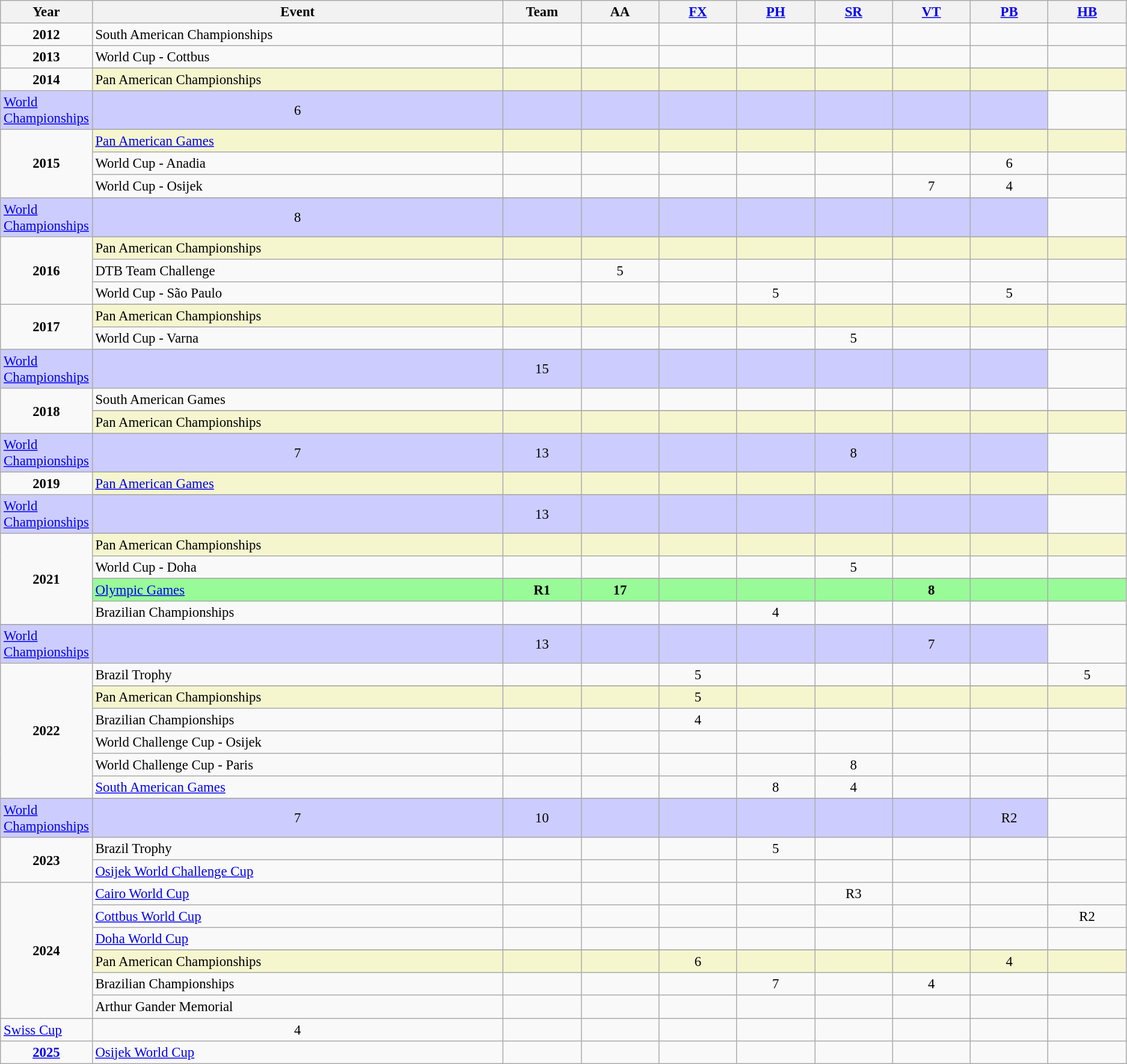<table class="wikitable sortable" style="text-align:center; font-size:95%;">
<tr>
<th width=7% class=unsortable>Year</th>
<th width=37% class=unsortable>Event</th>
<th width=7% class=unsortable>Team</th>
<th width=7% class=unsortable>AA</th>
<th width=7% class=unsortable><a href='#'>FX</a></th>
<th width=7% class=unsortable><a href='#'>PH</a></th>
<th width=7% class=unsortable><a href='#'>SR</a></th>
<th width=7% class=unsortable><a href='#'>VT</a></th>
<th width=7% class=unsortable><a href='#'>PB</a></th>
<th width=7% class=unsortable><a href='#'>HB</a></th>
</tr>
<tr>
<td rowspan="1"><strong>2012</strong></td>
<td align="left">South American Championships</td>
<td></td>
<td></td>
<td></td>
<td></td>
<td></td>
<td></td>
<td></td>
<td></td>
</tr>
<tr>
<td rowspan="1"><strong>2013</strong></td>
<td align="left">World Cup - Cottbus</td>
<td></td>
<td></td>
<td></td>
<td></td>
<td></td>
<td></td>
<td></td>
<td></td>
</tr>
<tr>
<td rowspan="3"><strong>2014</strong></td>
</tr>
<tr bgcolor=#F5F6CE>
<td align="left">Pan American Championships</td>
<td></td>
<td></td>
<td></td>
<td></td>
<td></td>
<td></td>
<td></td>
<td></td>
</tr>
<tr>
</tr>
<tr bgcolor=#CCCCFF>
<td align="left"><a href='#'>World Championships</a></td>
<td>6</td>
<td></td>
<td></td>
<td></td>
<td></td>
<td></td>
<td></td>
<td></td>
</tr>
<tr>
<td rowspan="5"><strong>2015</strong></td>
</tr>
<tr bgcolor=#F5F6CE>
<td align="left"><a href='#'>Pan American Games</a></td>
<td></td>
<td></td>
<td></td>
<td></td>
<td></td>
<td></td>
<td></td>
<td></td>
</tr>
<tr>
<td align="left">World Cup - Anadia</td>
<td></td>
<td></td>
<td></td>
<td></td>
<td></td>
<td></td>
<td>6</td>
<td></td>
</tr>
<tr>
<td align="left">World Cup - Osijek</td>
<td></td>
<td></td>
<td></td>
<td></td>
<td></td>
<td>7</td>
<td>4</td>
<td></td>
</tr>
<tr>
</tr>
<tr bgcolor=#CCCCFF>
<td align="left"><a href='#'>World Championships</a></td>
<td>8</td>
<td></td>
<td></td>
<td></td>
<td></td>
<td></td>
<td></td>
<td></td>
</tr>
<tr>
<td rowspan="4"><strong>2016</strong></td>
</tr>
<tr bgcolor=#F5F6CE>
<td align="left">Pan American Championships</td>
<td></td>
<td></td>
<td></td>
<td></td>
<td></td>
<td></td>
<td></td>
<td></td>
</tr>
<tr>
<td align="left">DTB Team Challenge</td>
<td></td>
<td>5</td>
<td></td>
<td></td>
<td></td>
<td></td>
<td></td>
<td></td>
</tr>
<tr>
<td align="left">World Cup - São Paulo</td>
<td></td>
<td></td>
<td></td>
<td>5</td>
<td></td>
<td></td>
<td>5</td>
<td></td>
</tr>
<tr>
<td rowspan="4"><strong>2017</strong></td>
</tr>
<tr bgcolor=#F5F6CE>
<td align="left">Pan American Championships</td>
<td></td>
<td></td>
<td></td>
<td></td>
<td></td>
<td></td>
<td></td>
<td></td>
</tr>
<tr>
<td align="left">World Cup - Varna</td>
<td></td>
<td></td>
<td></td>
<td></td>
<td>5</td>
<td></td>
<td></td>
<td></td>
</tr>
<tr>
</tr>
<tr bgcolor=#CCCCFF>
<td align="left"><a href='#'>World Championships</a></td>
<td></td>
<td>15</td>
<td></td>
<td></td>
<td></td>
<td></td>
<td></td>
<td></td>
</tr>
<tr>
<td rowspan="3"><strong>2018</strong></td>
<td align="left">South American Games</td>
<td></td>
<td></td>
<td></td>
<td></td>
<td></td>
<td></td>
<td></td>
<td></td>
</tr>
<tr>
</tr>
<tr bgcolor=#F5F6CE>
<td align="left">Pan American Championships</td>
<td></td>
<td></td>
<td></td>
<td></td>
<td></td>
<td></td>
<td></td>
<td></td>
</tr>
<tr>
</tr>
<tr bgcolor=#CCCCFF>
<td align="left"><a href='#'>World Championships</a></td>
<td>7</td>
<td>13</td>
<td></td>
<td></td>
<td></td>
<td>8</td>
<td></td>
<td></td>
</tr>
<tr>
<td rowspan="3"><strong>2019</strong></td>
</tr>
<tr bgcolor=#F5F6CE>
<td align="left"><a href='#'>Pan American Games</a></td>
<td></td>
<td></td>
<td></td>
<td></td>
<td></td>
<td></td>
<td></td>
<td></td>
</tr>
<tr>
</tr>
<tr bgcolor=#CCCCFF>
<td align="left"><a href='#'>World Championships</a></td>
<td></td>
<td>13</td>
<td></td>
<td></td>
<td></td>
<td></td>
<td></td>
<td></td>
</tr>
<tr>
<td rowspan="6"><strong>2021</strong></td>
</tr>
<tr bgcolor=#F5F6CE>
<td align="left">Pan American Championships</td>
<td></td>
<td></td>
<td></td>
<td></td>
<td></td>
<td></td>
<td></td>
<td></td>
</tr>
<tr>
<td align="left">World Cup - Doha</td>
<td></td>
<td></td>
<td></td>
<td></td>
<td>5</td>
<td></td>
<td></td>
<td></td>
</tr>
<tr>
</tr>
<tr bgcolor=98FB98>
<td align="left"><a href='#'>Olympic Games</a></td>
<td><strong>R1</strong></td>
<td><strong>17</strong></td>
<td></td>
<td></td>
<td></td>
<td><strong>8</strong></td>
<td></td>
<td></td>
</tr>
<tr>
<td align="left">Brazilian Championships</td>
<td></td>
<td></td>
<td></td>
<td>4</td>
<td></td>
<td></td>
<td></td>
<td></td>
</tr>
<tr>
</tr>
<tr bgcolor=#CCCCFF>
<td align="left"><a href='#'>World Championships</a></td>
<td></td>
<td>13</td>
<td></td>
<td></td>
<td></td>
<td></td>
<td>7</td>
<td></td>
</tr>
<tr>
<td rowspan="7"><strong>2022</strong></td>
<td align="left">Brazil Trophy</td>
<td></td>
<td></td>
<td>5</td>
<td></td>
<td></td>
<td></td>
<td></td>
<td>5</td>
</tr>
<tr>
</tr>
<tr bgcolor=#F5F6CE>
<td align="left">Pan American Championships</td>
<td></td>
<td></td>
<td>5</td>
<td></td>
<td></td>
<td></td>
<td></td>
<td></td>
</tr>
<tr>
<td align="left">Brazilian Championships</td>
<td></td>
<td></td>
<td>4</td>
<td></td>
<td></td>
<td></td>
<td></td>
<td></td>
</tr>
<tr>
<td align="left">World Challenge Cup - Osijek</td>
<td></td>
<td></td>
<td></td>
<td></td>
<td></td>
<td></td>
<td></td>
<td></td>
</tr>
<tr>
<td align="left">World Challenge Cup - Paris</td>
<td></td>
<td></td>
<td></td>
<td></td>
<td>8</td>
<td></td>
<td></td>
<td></td>
</tr>
<tr>
<td align="left"><a href='#'>South American Games</a></td>
<td></td>
<td></td>
<td></td>
<td>8</td>
<td>4</td>
<td></td>
<td></td>
<td></td>
</tr>
<tr>
</tr>
<tr bgcolor=#CCCCFF>
<td align="left"><a href='#'>World Championships</a></td>
<td>7</td>
<td>10</td>
<td></td>
<td></td>
<td></td>
<td></td>
<td></td>
<td>R2</td>
</tr>
<tr>
<td rowspan="2"><strong>2023</strong></td>
<td align="left">Brazil Trophy</td>
<td></td>
<td></td>
<td></td>
<td>5</td>
<td></td>
<td></td>
<td></td>
<td></td>
</tr>
<tr>
<td align="left"><a href='#'>Osijek World Challenge Cup</a></td>
<td></td>
<td></td>
<td></td>
<td></td>
<td></td>
<td></td>
<td></td>
<td></td>
</tr>
<tr>
<td rowspan="7"><strong>2024</strong></td>
<td align=left><a href='#'>Cairo World Cup</a></td>
<td></td>
<td></td>
<td></td>
<td></td>
<td>R3</td>
<td></td>
<td></td>
<td></td>
</tr>
<tr>
<td align=left><a href='#'>Cottbus World Cup</a></td>
<td></td>
<td></td>
<td></td>
<td></td>
<td></td>
<td></td>
<td></td>
<td>R2</td>
</tr>
<tr>
<td align=left><a href='#'>Doha World Cup</a></td>
<td></td>
<td></td>
<td></td>
<td></td>
<td></td>
<td></td>
<td></td>
<td></td>
</tr>
<tr>
</tr>
<tr bgcolor=#F5F6CE>
<td align="left">Pan American Championships</td>
<td></td>
<td></td>
<td>6</td>
<td></td>
<td></td>
<td></td>
<td>4</td>
<td></td>
</tr>
<tr>
<td align=left>Brazilian Championships</td>
<td></td>
<td></td>
<td></td>
<td>7</td>
<td></td>
<td>4</td>
<td></td>
<td></td>
</tr>
<tr>
<td align=left>Arthur Gander Memorial</td>
<td></td>
<td></td>
<td></td>
<td></td>
<td></td>
<td></td>
<td></td>
<td></td>
</tr>
<tr>
<td align=left><a href='#'>Swiss Cup</a></td>
<td>4</td>
<td></td>
<td></td>
<td></td>
<td></td>
<td></td>
<td></td>
<td></td>
</tr>
<tr>
<td rowspan="1"><strong><a href='#'>2025</a></strong></td>
<td align=left><a href='#'>Osijek World Cup</a></td>
<td></td>
<td></td>
<td></td>
<td></td>
<td></td>
<td></td>
<td></td>
<td></td>
</tr>
</table>
